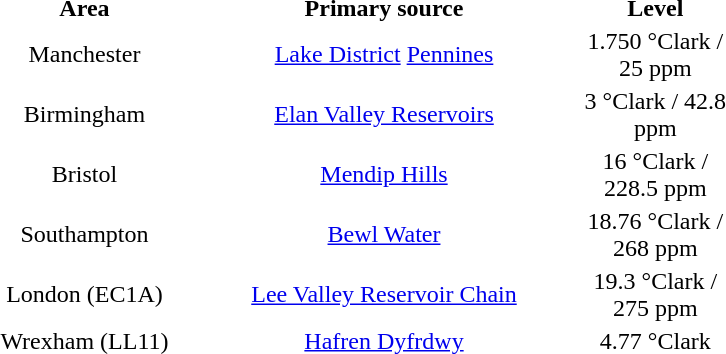<table class="wiki table"  style="text-align:center; margin-left:1em; margin-top:0; float:right; width:40%;">
<tr>
<th width=10%>Area</th>
<th width=25%>Primary source</th>
<th width=10%>Level</th>
</tr>
<tr>
<td style="text-align:center;">Manchester</td>
<td><a href='#'>Lake District</a>  <a href='#'>Pennines</a> </td>
<td>1.750 °Clark / 25 ppm</td>
</tr>
<tr>
<td style="text-align:center;">Birmingham</td>
<td><a href='#'>Elan Valley Reservoirs</a></td>
<td>3 °Clark / 42.8 ppm</td>
</tr>
<tr>
<td style="text-align:center;">Bristol</td>
<td><a href='#'>Mendip Hills</a> </td>
<td>16 °Clark / 228.5 ppm</td>
</tr>
<tr>
<td style="text-align:center;">Southampton</td>
<td><a href='#'>Bewl Water</a></td>
<td>18.76 °Clark / 268 ppm</td>
</tr>
<tr>
<td style="text-align:center;">London (EC1A)</td>
<td><a href='#'>Lee Valley Reservoir Chain</a></td>
<td>19.3 °Clark / 275 ppm</td>
</tr>
<tr>
<td style="text-align:center;">Wrexham (LL11)</td>
<td><a href='#'>Hafren Dyfrdwy</a></td>
<td>4.77 °Clark</td>
</tr>
</table>
